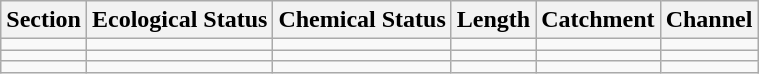<table class="wikitable">
<tr>
<th>Section</th>
<th>Ecological Status</th>
<th>Chemical Status</th>
<th>Length</th>
<th>Catchment</th>
<th>Channel</th>
</tr>
<tr>
<td></td>
<td></td>
<td></td>
<td></td>
<td></td>
<td></td>
</tr>
<tr>
<td></td>
<td></td>
<td></td>
<td></td>
<td></td>
<td></td>
</tr>
<tr>
<td></td>
<td></td>
<td></td>
<td></td>
<td></td>
<td></td>
</tr>
</table>
